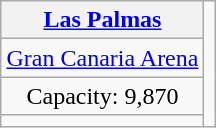<table class="wikitable" style="margin:1em auto; text-align:center">
<tr>
<th><a href='#'>Las Palmas</a></th>
<td rowspan="4"></td>
</tr>
<tr>
<td><a href='#'>Gran Canaria Arena</a></td>
</tr>
<tr>
<td>Capacity: 9,870</td>
</tr>
<tr>
<td></td>
</tr>
</table>
